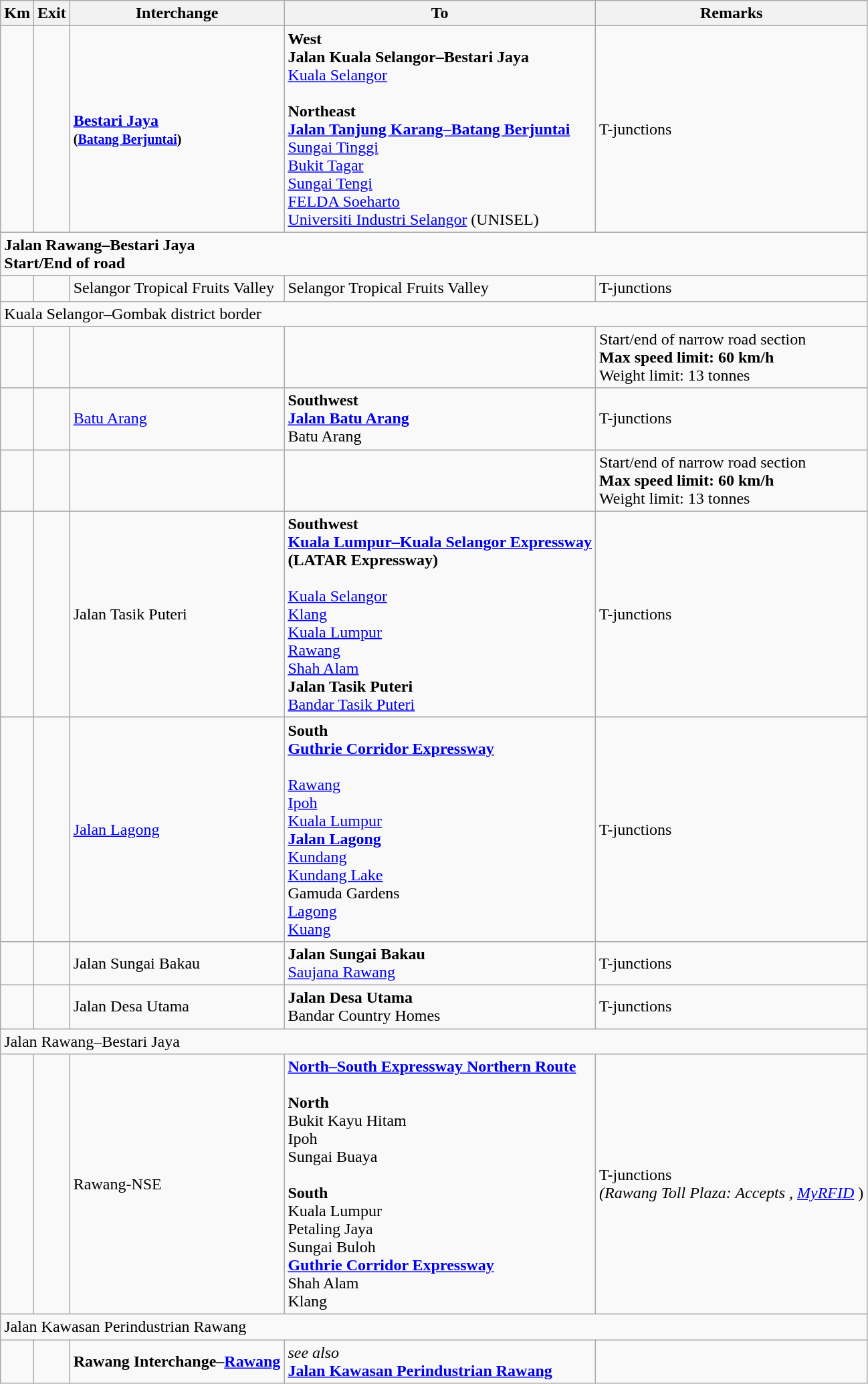<table class="wikitable">
<tr>
<th>Km</th>
<th>Exit</th>
<th>Interchange</th>
<th>To</th>
<th>Remarks</th>
</tr>
<tr>
<td></td>
<td></td>
<td><strong><a href='#'>Bestari Jaya</a></strong><br><small><strong>(<a href='#'>Batang Berjuntai</a>)</strong></small></td>
<td><strong>West</strong><br> <strong>Jalan Kuala Selangor–Bestari Jaya</strong><br><a href='#'>Kuala Selangor</a><br><br><strong>Northeast</strong><br> <strong><a href='#'>Jalan Tanjung Karang–Batang Berjuntai</a></strong><br><a href='#'>Sungai Tinggi</a><br><a href='#'>Bukit Tagar</a><br><a href='#'>Sungai Tengi</a><br><a href='#'>FELDA Soeharto</a><br><a href='#'>Universiti Industri Selangor</a> (UNISEL)</td>
<td>T-junctions</td>
</tr>
<tr>
<td style="width:600px" colspan="6" style="text-align:center"><strong> Jalan Rawang–Bestari Jaya<br>Start/End of road</strong></td>
</tr>
<tr>
<td></td>
<td></td>
<td>Selangor Tropical Fruits Valley</td>
<td>Selangor Tropical Fruits Valley</td>
<td>T-junctions</td>
</tr>
<tr>
<td style="width:600px" colspan="6" style="text-align:center">Kuala Selangor–Gombak district border</td>
</tr>
<tr>
<td></td>
<td></td>
<td></td>
<td></td>
<td>Start/end of narrow road section<br><strong>Max speed limit: 60 km/h</strong><br>Weight limit: 13 tonnes</td>
</tr>
<tr>
<td></td>
<td></td>
<td><a href='#'>Batu Arang</a></td>
<td><strong>Southwest</strong><br> <strong><a href='#'>Jalan Batu Arang</a></strong><br>Batu Arang</td>
<td>T-junctions</td>
</tr>
<tr>
<td></td>
<td></td>
<td></td>
<td></td>
<td>Start/end of narrow road section<br><strong>Max speed limit: 60 km/h</strong><br>Weight limit: 13 tonnes</td>
</tr>
<tr>
<td></td>
<td></td>
<td>Jalan Tasik Puteri</td>
<td><strong>Southwest</strong><br> <strong><a href='#'>Kuala Lumpur–Kuala Selangor Expressway</a></strong><br><strong>(LATAR Expressway)</strong><br><br><a href='#'>Kuala Selangor</a><br><a href='#'>Klang</a><br><a href='#'>Kuala Lumpur</a><br><a href='#'>Rawang</a><br><a href='#'>Shah Alam</a><br><strong>Jalan Tasik Puteri</strong><br><a href='#'>Bandar Tasik Puteri</a></td>
<td>T-junctions</td>
</tr>
<tr>
<td></td>
<td></td>
<td><a href='#'>Jalan Lagong</a></td>
<td><strong>South</strong><br> <strong><a href='#'>Guthrie Corridor Expressway</a></strong><br><br><a href='#'>Rawang</a><br><a href='#'>Ipoh</a><br><a href='#'>Kuala Lumpur</a><br> <strong><a href='#'>Jalan Lagong</a></strong><br><a href='#'>Kundang</a><br><a href='#'>Kundang Lake</a><br>Gamuda Gardens<br><a href='#'>Lagong</a><br><a href='#'>Kuang</a></td>
<td>T-junctions</td>
</tr>
<tr>
<td></td>
<td></td>
<td>Jalan Sungai Bakau</td>
<td><strong>Jalan Sungai Bakau</strong><br><a href='#'>Saujana Rawang</a></td>
<td>T-junctions</td>
</tr>
<tr>
<td></td>
<td></td>
<td>Jalan Desa Utama</td>
<td><strong>Jalan Desa Utama</strong><br>Bandar Country Homes</td>
<td>T-junctions</td>
</tr>
<tr>
<td style="width:600px" colspan="6" style="text-align:center"> Jalan Rawang–Bestari Jaya</td>
</tr>
<tr>
<td></td>
<td></td>
<td>Rawang-NSE</td>
<td>  <strong><a href='#'>North–South Expressway Northern Route</a></strong><br><br><strong>North</strong><br>Bukit Kayu Hitam<br>Ipoh<br>Sungai Buaya<br><br><strong>South</strong><br>Kuala Lumpur<br>Petaling Jaya<br>Sungai Buloh<br> <strong><a href='#'>Guthrie Corridor Expressway</a></strong><br>Shah Alam<br>Klang</td>
<td>T-junctions<br><em>(Rawang Toll Plaza: Accepts , <a href='#'><span>My</span><span>RFID</span></a> </em>)</td>
</tr>
<tr>
<td style="width:600px" colspan="6" style="text-align:center">  Jalan Kawasan Perindustrian Rawang</td>
</tr>
<tr>
<td></td>
<td></td>
<td><strong>Rawang Interchange–<a href='#'>Rawang</a></strong></td>
<td><em>see also</em><br> <strong><a href='#'>Jalan Kawasan Perindustrian Rawang</a></strong></td>
<td></td>
</tr>
</table>
